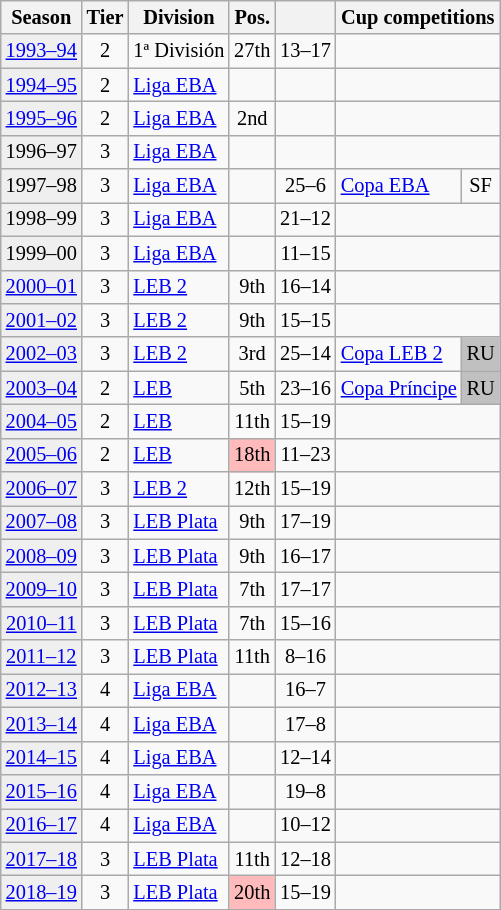<table class="wikitable" style="font-size:85%; text-align:center">
<tr>
<th>Season</th>
<th>Tier</th>
<th>Division</th>
<th>Pos.</th>
<th></th>
<th colspan=2>Cup competitions</th>
</tr>
<tr>
<td bgcolor=#efefef><a href='#'>1993–94</a></td>
<td>2</td>
<td align=left>1ª División</td>
<td>27th</td>
<td>13–17</td>
<td colspan=2></td>
</tr>
<tr>
<td bgcolor=#efefef><a href='#'>1994–95</a></td>
<td>2</td>
<td align=left><a href='#'>Liga EBA</a></td>
<td></td>
<td></td>
<td colspan=2></td>
</tr>
<tr>
<td bgcolor=#efefef><a href='#'>1995–96</a></td>
<td>2</td>
<td align=left><a href='#'>Liga EBA</a></td>
<td>2nd</td>
<td></td>
<td colspan=2></td>
</tr>
<tr>
<td bgcolor=#efefef>1996–97</td>
<td>3</td>
<td align=left><a href='#'>Liga EBA</a></td>
<td></td>
<td></td>
<td colspan=2></td>
</tr>
<tr>
<td bgcolor=#efefef>1997–98</td>
<td>3</td>
<td align=left><a href='#'>Liga EBA</a></td>
<td></td>
<td>25–6</td>
<td align=left><a href='#'>Copa EBA</a></td>
<td>SF</td>
</tr>
<tr>
<td bgcolor=#efefef>1998–99</td>
<td>3</td>
<td align=left><a href='#'>Liga EBA</a></td>
<td></td>
<td>21–12</td>
<td colspan=2></td>
</tr>
<tr>
<td bgcolor=#efefef>1999–00</td>
<td>3</td>
<td align=left><a href='#'>Liga EBA</a></td>
<td></td>
<td>11–15</td>
<td colspan=2></td>
</tr>
<tr>
<td bgcolor=#efefef><a href='#'>2000–01</a></td>
<td>3</td>
<td align=left><a href='#'>LEB 2</a></td>
<td>9th</td>
<td>16–14</td>
<td colspan=2></td>
</tr>
<tr>
<td bgcolor=#efefef><a href='#'>2001–02</a></td>
<td>3</td>
<td align=left><a href='#'>LEB 2</a></td>
<td>9th</td>
<td>15–15</td>
<td colspan=2></td>
</tr>
<tr>
<td bgcolor=#efefef><a href='#'>2002–03</a></td>
<td>3</td>
<td align=left><a href='#'>LEB 2</a></td>
<td>3rd</td>
<td>25–14</td>
<td align=left><a href='#'>Copa LEB 2</a></td>
<td bgcolor=silver>RU</td>
</tr>
<tr>
<td bgcolor=#efefef><a href='#'>2003–04</a></td>
<td>2</td>
<td align=left><a href='#'>LEB</a></td>
<td>5th</td>
<td>23–16</td>
<td align=left><a href='#'>Copa Príncipe</a></td>
<td bgcolor=silver>RU</td>
</tr>
<tr>
<td bgcolor=#efefef><a href='#'>2004–05</a></td>
<td>2</td>
<td align=left><a href='#'>LEB</a></td>
<td>11th</td>
<td>15–19</td>
<td colspan=2></td>
</tr>
<tr>
<td bgcolor=#efefef><a href='#'>2005–06</a></td>
<td>2</td>
<td align=left><a href='#'>LEB</a></td>
<td bgcolor=#FFBBBB>18th</td>
<td>11–23</td>
<td colspan=2></td>
</tr>
<tr>
<td bgcolor=#efefef><a href='#'>2006–07</a></td>
<td>3</td>
<td align=left><a href='#'>LEB 2</a></td>
<td>12th</td>
<td>15–19</td>
<td colspan=2></td>
</tr>
<tr>
<td bgcolor=#efefef><a href='#'>2007–08</a></td>
<td>3</td>
<td align=left><a href='#'>LEB Plata</a></td>
<td>9th</td>
<td>17–19</td>
<td colspan=2></td>
</tr>
<tr>
<td bgcolor=#efefef><a href='#'>2008–09</a></td>
<td>3</td>
<td align=left><a href='#'>LEB Plata</a></td>
<td>9th</td>
<td>16–17</td>
<td colspan=2></td>
</tr>
<tr>
<td bgcolor=#efefef><a href='#'>2009–10</a></td>
<td>3</td>
<td align=left><a href='#'>LEB Plata</a></td>
<td>7th</td>
<td>17–17</td>
<td colspan=2></td>
</tr>
<tr>
<td bgcolor=#efefef><a href='#'>2010–11</a></td>
<td>3</td>
<td align=left><a href='#'>LEB Plata</a></td>
<td>7th</td>
<td>15–16</td>
<td colspan=2></td>
</tr>
<tr>
<td bgcolor=#efefef><a href='#'>2011–12</a></td>
<td>3</td>
<td align=left><a href='#'>LEB Plata</a></td>
<td>11th</td>
<td>8–16</td>
<td colspan=2></td>
</tr>
<tr>
<td bgcolor=#efefef><a href='#'>2012–13</a></td>
<td>4</td>
<td align=left><a href='#'>Liga EBA</a></td>
<td></td>
<td>16–7</td>
<td colspan=2></td>
</tr>
<tr>
<td bgcolor=#efefef><a href='#'>2013–14</a></td>
<td>4</td>
<td align=left><a href='#'>Liga EBA</a></td>
<td></td>
<td>17–8</td>
<td colspan=2></td>
</tr>
<tr>
<td bgcolor=#efefef><a href='#'>2014–15</a></td>
<td>4</td>
<td align=left><a href='#'>Liga EBA</a></td>
<td></td>
<td>12–14</td>
<td colspan=2></td>
</tr>
<tr>
<td bgcolor=#efefef><a href='#'>2015–16</a></td>
<td>4</td>
<td align=left><a href='#'>Liga EBA</a></td>
<td></td>
<td>19–8</td>
<td colspan=2></td>
</tr>
<tr>
<td bgcolor=#efefef><a href='#'>2016–17</a></td>
<td>4</td>
<td align=left><a href='#'>Liga EBA</a></td>
<td></td>
<td>10–12</td>
<td colspan=2></td>
</tr>
<tr>
<td bgcolor=#efefef><a href='#'>2017–18</a></td>
<td>3</td>
<td align=left><a href='#'>LEB Plata</a></td>
<td>11th</td>
<td>12–18</td>
<td colspan=2></td>
</tr>
<tr>
<td bgcolor=#efefef><a href='#'>2018–19</a></td>
<td>3</td>
<td align=left><a href='#'>LEB Plata</a></td>
<td bgcolor=#FFBBBB>20th</td>
<td>15–19</td>
<td colspan=2></td>
</tr>
<tr>
</tr>
</table>
